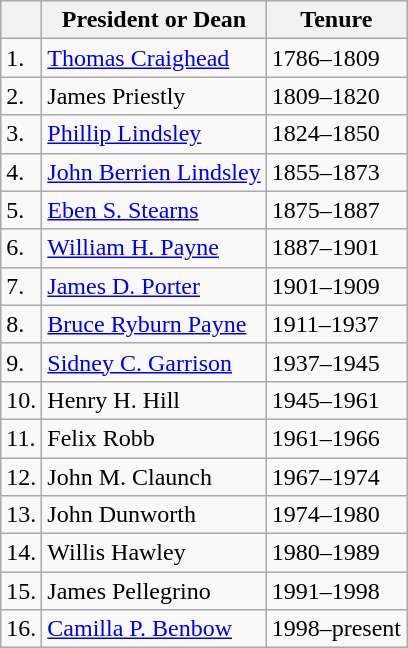<table class="wikitable">
<tr>
<th></th>
<th>President or Dean</th>
<th>Tenure</th>
</tr>
<tr>
<td>1.</td>
<td><a href='#'>Thomas Craighead</a></td>
<td>1786–1809</td>
</tr>
<tr>
<td>2.</td>
<td>James Priestly</td>
<td>1809–1820</td>
</tr>
<tr>
<td>3.</td>
<td><a href='#'>Phillip Lindsley</a></td>
<td>1824–1850</td>
</tr>
<tr>
<td>4.</td>
<td><a href='#'>John Berrien Lindsley</a></td>
<td>1855–1873</td>
</tr>
<tr>
<td>5.</td>
<td><a href='#'>Eben S. Stearns</a></td>
<td>1875–1887</td>
</tr>
<tr>
<td>6.</td>
<td><a href='#'>William H. Payne</a></td>
<td>1887–1901</td>
</tr>
<tr>
<td>7.</td>
<td><a href='#'>James D. Porter</a></td>
<td>1901–1909</td>
</tr>
<tr>
<td>8.</td>
<td><a href='#'>Bruce Ryburn Payne</a></td>
<td>1911–1937</td>
</tr>
<tr>
<td>9.</td>
<td><a href='#'>Sidney C. Garrison</a></td>
<td>1937–1945</td>
</tr>
<tr>
<td>10.</td>
<td>Henry H. Hill</td>
<td>1945–1961</td>
</tr>
<tr>
<td>11.</td>
<td>Felix Robb</td>
<td>1961–1966</td>
</tr>
<tr>
<td>12.</td>
<td>John M. Claunch</td>
<td>1967–1974</td>
</tr>
<tr>
<td>13.</td>
<td>John Dunworth</td>
<td>1974–1980</td>
</tr>
<tr>
<td>14.</td>
<td>Willis Hawley</td>
<td>1980–1989</td>
</tr>
<tr>
<td>15.</td>
<td>James Pellegrino</td>
<td>1991–1998</td>
</tr>
<tr>
<td>16.</td>
<td><a href='#'>Camilla P. Benbow</a></td>
<td>1998–present</td>
</tr>
</table>
